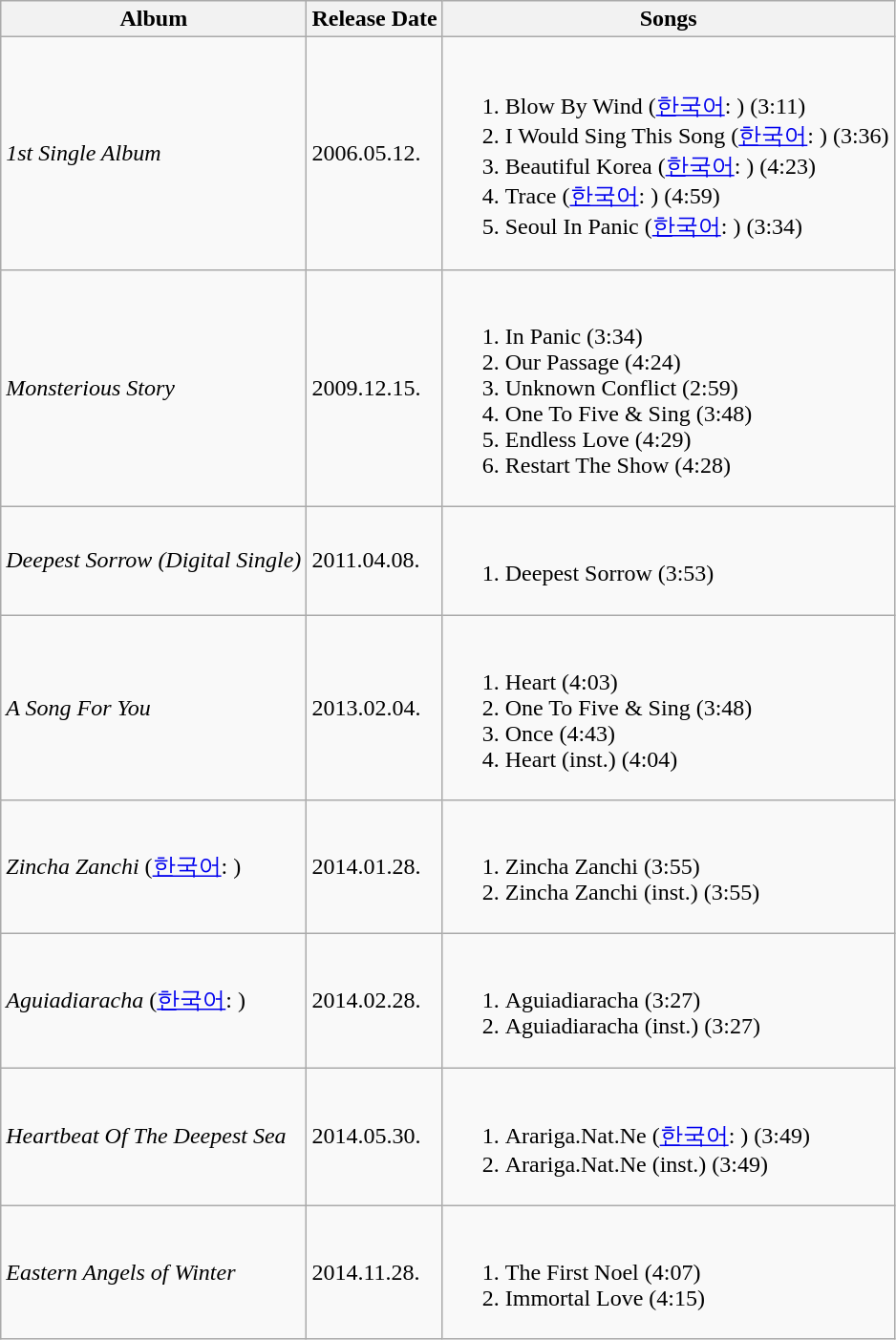<table class="wikitable sortable">
<tr>
<th>Album</th>
<th>Release Date</th>
<th>Songs</th>
</tr>
<tr>
<td><em>1st Single Album</em> </td>
<td>2006.05.12.</td>
<td><br><ol><li>Blow By Wind (<a href='#'>한국어</a>: ) (3:11)</li><li>I Would Sing This Song (<a href='#'>한국어</a>: ) (3:36)</li><li>Beautiful Korea (<a href='#'>한국어</a>: ) (4:23)</li><li>Trace (<a href='#'>한국어</a>: ) (4:59)</li><li>Seoul In Panic (<a href='#'>한국어</a>: ) (3:34)</li></ol></td>
</tr>
<tr>
<td><em>Monsterious Story</em> </td>
<td>2009.12.15.</td>
<td><br><ol><li>In Panic (3:34)</li><li>Our Passage (4:24)</li><li>Unknown Conflict (2:59)</li><li>One To Five & Sing (3:48)</li><li>Endless Love (4:29)</li><li>Restart The Show (4:28)</li></ol></td>
</tr>
<tr>
<td><em>Deepest Sorrow (Digital Single)</em> </td>
<td>2011.04.08.</td>
<td><br><ol><li>Deepest Sorrow (3:53)</li></ol></td>
</tr>
<tr>
<td><em>A Song For You</em> </td>
<td>2013.02.04.</td>
<td><br><ol><li>Heart (4:03)</li><li>One To Five & Sing (3:48)</li><li>Once (4:43)</li><li>Heart (inst.) (4:04)</li></ol></td>
</tr>
<tr>
<td><em>Zincha Zanchi</em> (<a href='#'>한국어</a>: ) </td>
<td>2014.01.28.</td>
<td><br><ol><li>Zincha  Zanchi  (3:55)</li><li>Zincha Zanchi (inst.) (3:55)</li></ol></td>
</tr>
<tr>
<td><em>Aguiadiaracha</em> (<a href='#'>한국어</a>: ) </td>
<td>2014.02.28.</td>
<td><br><ol><li>Aguiadiaracha (3:27)</li><li>Aguiadiaracha (inst.) (3:27)</li></ol></td>
</tr>
<tr>
<td><em>Heartbeat Of The Deepest Sea</em> </td>
<td>2014.05.30.</td>
<td><br><ol><li>Arariga.Nat.Ne (<a href='#'>한국어</a>: ) (3:49)</li><li>Arariga.Nat.Ne (inst.) (3:49)</li></ol></td>
</tr>
<tr>
<td><em>Eastern Angels of Winter</em> </td>
<td>2014.11.28.</td>
<td><br><ol><li>The First Noel (4:07)</li><li>Immortal Love (4:15)</li></ol></td>
</tr>
</table>
